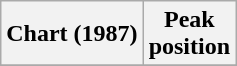<table class="wikitable plainrowheaders"  style="text-align:center">
<tr>
<th scope="col">Chart (1987)</th>
<th scope="col">Peak<br>position</th>
</tr>
<tr>
</tr>
</table>
